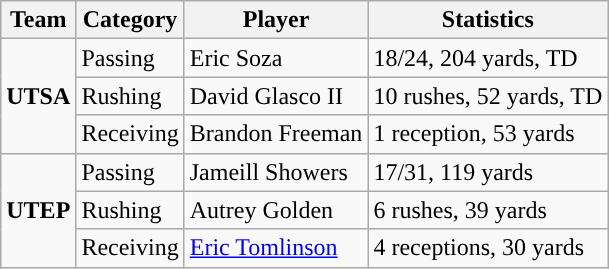<table class="wikitable" style="float: left;">
<tr>
<th>Team</th>
<th>Category</th>
<th>Player</th>
<th>Statistics</th>
</tr>
<tr>
<td rowspan=3><strong>UTSA</strong></td>
<td>Passing</td>
<td>Eric Soza</td>
<td>18/24, 204 yards, TD</td>
</tr>
<tr>
<td>Rushing</td>
<td>David Glasco II</td>
<td>10 rushes, 52 yards, TD</td>
</tr>
<tr>
<td>Receiving</td>
<td>Brandon Freeman</td>
<td>1 reception, 53 yards</td>
</tr>
<tr>
<td rowspan=3><strong>UTEP</strong></td>
<td>Passing</td>
<td>Jameill Showers</td>
<td>17/31, 119 yards</td>
</tr>
<tr>
<td>Rushing</td>
<td>Autrey Golden</td>
<td>6 rushes, 39 yards</td>
</tr>
<tr>
<td>Receiving</td>
<td><a href='#'>Eric Tomlinson</a></td>
<td>4 receptions, 30 yards</td>
</tr>
</table>
